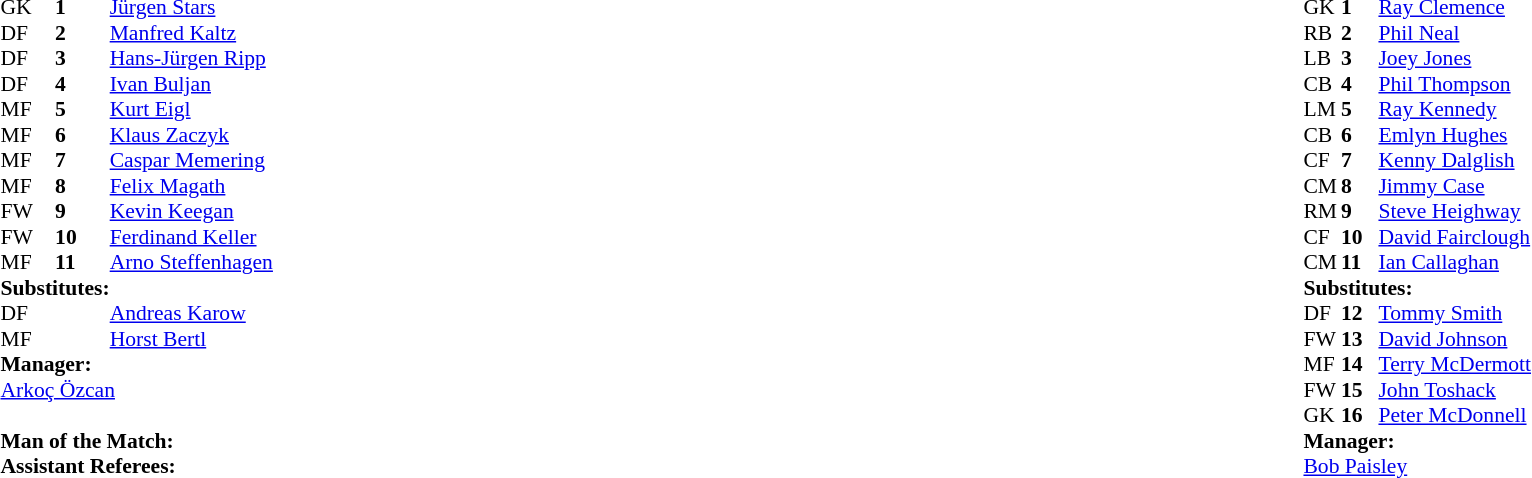<table width="100%">
<tr>
<td valign="top" width="50%"><br><table style="font-size:90%" cellspacing="0" cellpadding="0">
<tr>
<td colspan=4></td>
</tr>
<tr>
<th width=25></th>
<th width=25></th>
</tr>
<tr>
<td>GK</td>
<td><strong>1</strong></td>
<td> <a href='#'>Jürgen Stars</a></td>
</tr>
<tr>
<td>DF</td>
<td><strong>2</strong></td>
<td> <a href='#'>Manfred Kaltz</a></td>
</tr>
<tr>
<td>DF</td>
<td><strong>3</strong></td>
<td> <a href='#'>Hans-Jürgen Ripp</a></td>
</tr>
<tr>
<td>DF</td>
<td><strong>4</strong></td>
<td> <a href='#'>Ivan Buljan</a></td>
<td></td>
<td></td>
</tr>
<tr>
<td>MF</td>
<td><strong>5</strong></td>
<td> <a href='#'>Kurt Eigl</a></td>
</tr>
<tr>
<td>MF</td>
<td><strong>6</strong></td>
<td> <a href='#'>Klaus Zaczyk</a></td>
</tr>
<tr>
<td>MF</td>
<td><strong>7</strong></td>
<td> <a href='#'>Caspar Memering</a></td>
</tr>
<tr>
<td>MF</td>
<td><strong>8</strong></td>
<td> <a href='#'>Felix Magath</a></td>
<td></td>
<td></td>
</tr>
<tr>
<td>FW</td>
<td><strong>9</strong></td>
<td> <a href='#'>Kevin Keegan</a></td>
</tr>
<tr>
<td>FW</td>
<td><strong>10</strong></td>
<td> <a href='#'>Ferdinand Keller</a></td>
</tr>
<tr>
<td>MF</td>
<td><strong>11</strong></td>
<td> <a href='#'>Arno Steffenhagen</a></td>
</tr>
<tr>
<td colspan=2><strong>Substitutes:</strong></td>
</tr>
<tr>
<td>DF</td>
<td></td>
<td> <a href='#'>Andreas Karow</a></td>
<td></td>
<td></td>
</tr>
<tr>
<td>MF</td>
<td></td>
<td> <a href='#'>Horst Bertl</a></td>
<td></td>
<td></td>
</tr>
<tr>
<td colspan=3><strong>Manager:</strong></td>
</tr>
<tr>
<td colspan=4> <a href='#'>Arkoç Özcan</a><br><br><strong>Man of the Match:</strong><br><strong>Assistant Referees:</strong></td>
</tr>
</table>
</td>
<td valign="top" width="50%"><br><table style="font-size: 90%" cellspacing="0" cellpadding="0" align=center>
<tr>
<td colspan="4"></td>
</tr>
<tr>
<th width=25></th>
<th width=25></th>
</tr>
<tr>
<td>GK</td>
<td><strong>1</strong></td>
<td> <a href='#'>Ray Clemence</a></td>
</tr>
<tr>
<td>RB</td>
<td><strong>2</strong></td>
<td> <a href='#'>Phil Neal</a></td>
</tr>
<tr>
<td>LB</td>
<td><strong>3</strong></td>
<td> <a href='#'>Joey Jones</a></td>
<td></td>
<td></td>
</tr>
<tr>
<td>CB</td>
<td><strong>4</strong></td>
<td> <a href='#'>Phil Thompson</a></td>
</tr>
<tr>
<td>LM</td>
<td><strong>5</strong></td>
<td> <a href='#'>Ray Kennedy</a></td>
</tr>
<tr>
<td>CB</td>
<td><strong>6</strong></td>
<td> <a href='#'>Emlyn Hughes</a></td>
</tr>
<tr>
<td>CF</td>
<td><strong>7</strong></td>
<td> <a href='#'>Kenny Dalglish</a></td>
</tr>
<tr>
<td>CM</td>
<td><strong>8</strong></td>
<td> <a href='#'>Jimmy Case</a></td>
<td></td>
<td></td>
</tr>
<tr>
<td>RM</td>
<td><strong>9</strong></td>
<td> <a href='#'>Steve Heighway</a></td>
</tr>
<tr>
<td>CF</td>
<td><strong>10</strong></td>
<td> <a href='#'>David Fairclough</a></td>
</tr>
<tr>
<td>CM</td>
<td><strong>11</strong></td>
<td> <a href='#'>Ian Callaghan</a></td>
</tr>
<tr>
<td colspan=3><strong>Substitutes:</strong></td>
</tr>
<tr>
<td>DF</td>
<td><strong>12</strong></td>
<td> <a href='#'>Tommy Smith</a></td>
<td></td>
<td></td>
</tr>
<tr>
<td>FW</td>
<td><strong>13</strong></td>
<td> <a href='#'>David Johnson</a></td>
<td></td>
<td></td>
</tr>
<tr>
<td>MF</td>
<td><strong>14</strong></td>
<td> <a href='#'>Terry McDermott</a></td>
</tr>
<tr>
<td>FW</td>
<td><strong>15</strong></td>
<td> <a href='#'>John Toshack</a></td>
</tr>
<tr>
<td>GK</td>
<td><strong>16</strong></td>
<td> <a href='#'>Peter McDonnell</a></td>
</tr>
<tr>
<td colspan=3><strong>Manager:</strong></td>
</tr>
<tr>
<td colspan=4> <a href='#'>Bob Paisley</a></td>
</tr>
</table>
</td>
</tr>
</table>
